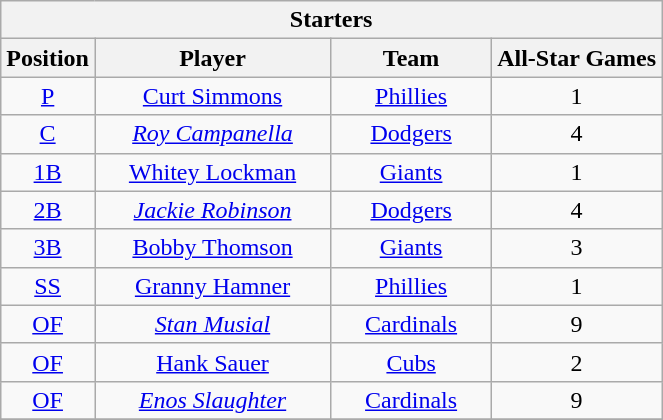<table class="wikitable" style="font-size: 100%; text-align:right;">
<tr>
<th colspan="4">Starters</th>
</tr>
<tr>
<th>Position</th>
<th width="150">Player</th>
<th width="100">Team</th>
<th>All-Star Games</th>
</tr>
<tr>
<td align="center"><a href='#'>P</a></td>
<td align="center"><a href='#'>Curt Simmons</a></td>
<td align="center"><a href='#'>Phillies</a></td>
<td align="center">1</td>
</tr>
<tr>
<td align="center"><a href='#'>C</a></td>
<td align="center"><em><a href='#'>Roy Campanella</a></em></td>
<td align="center"><a href='#'>Dodgers</a></td>
<td align="center">4</td>
</tr>
<tr>
<td align="center"><a href='#'>1B</a></td>
<td align="center"><a href='#'>Whitey Lockman</a></td>
<td align="center"><a href='#'>Giants</a></td>
<td align="center">1</td>
</tr>
<tr>
<td align="center"><a href='#'>2B</a></td>
<td align="center"><em><a href='#'>Jackie Robinson</a></em></td>
<td align="center"><a href='#'>Dodgers</a></td>
<td align="center">4</td>
</tr>
<tr>
<td align="center"><a href='#'>3B</a></td>
<td align="center"><a href='#'>Bobby Thomson</a></td>
<td align="center"><a href='#'>Giants</a></td>
<td align="center">3</td>
</tr>
<tr>
<td align="center"><a href='#'>SS</a></td>
<td align="center"><a href='#'>Granny Hamner</a></td>
<td align="center"><a href='#'>Phillies</a></td>
<td align="center">1</td>
</tr>
<tr>
<td align="center"><a href='#'>OF</a></td>
<td align="center"><em><a href='#'>Stan Musial</a></em></td>
<td align="center"><a href='#'>Cardinals</a></td>
<td align="center">9</td>
</tr>
<tr>
<td align="center"><a href='#'>OF</a></td>
<td align="center"><a href='#'>Hank Sauer</a></td>
<td align="center"><a href='#'>Cubs</a></td>
<td align="center">2</td>
</tr>
<tr>
<td align="center"><a href='#'>OF</a></td>
<td align="center"><em><a href='#'>Enos Slaughter</a></em></td>
<td align="center"><a href='#'>Cardinals</a></td>
<td align="center">9</td>
</tr>
<tr>
</tr>
</table>
